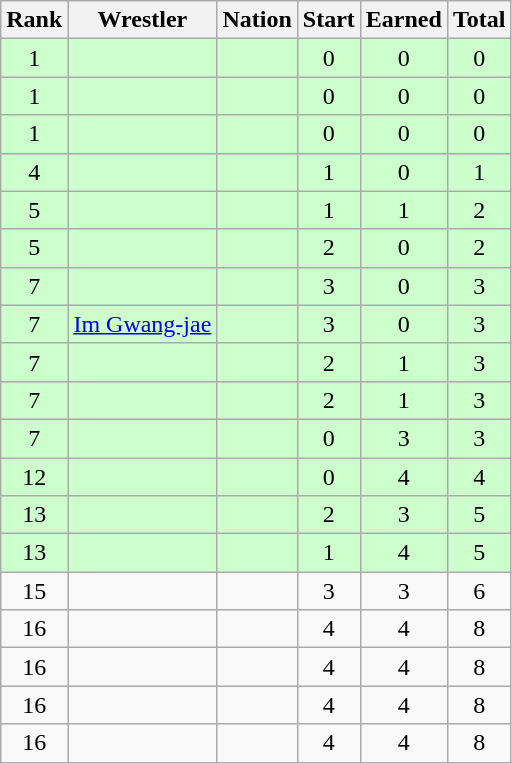<table class="wikitable sortable" style="text-align:center;">
<tr>
<th>Rank</th>
<th>Wrestler</th>
<th>Nation</th>
<th>Start</th>
<th>Earned</th>
<th>Total</th>
</tr>
<tr style="background:#cfc;">
<td>1</td>
<td align=left></td>
<td align=left></td>
<td>0</td>
<td>0</td>
<td>0</td>
</tr>
<tr style="background:#cfc;">
<td>1</td>
<td align=left></td>
<td align=left></td>
<td>0</td>
<td>0</td>
<td>0</td>
</tr>
<tr style="background:#cfc;">
<td>1</td>
<td align=left></td>
<td align=left></td>
<td>0</td>
<td>0</td>
<td>0</td>
</tr>
<tr style="background:#cfc;">
<td>4</td>
<td align=left></td>
<td align=left></td>
<td>1</td>
<td>0</td>
<td>1</td>
</tr>
<tr style="background:#cfc;">
<td>5</td>
<td align=left></td>
<td align=left></td>
<td>1</td>
<td>1</td>
<td>2</td>
</tr>
<tr style="background:#cfc;">
<td>5</td>
<td align=left></td>
<td align=left></td>
<td>2</td>
<td>0</td>
<td>2</td>
</tr>
<tr style="background:#cfc;">
<td>7</td>
<td align=left></td>
<td align=left></td>
<td>3</td>
<td>0</td>
<td>3</td>
</tr>
<tr style="background:#cfc;">
<td>7</td>
<td align=left><a href='#'>Im Gwang-jae</a></td>
<td align=left></td>
<td>3</td>
<td>0</td>
<td>3</td>
</tr>
<tr style="background:#cfc;">
<td>7</td>
<td align=left></td>
<td align=left></td>
<td>2</td>
<td>1</td>
<td>3</td>
</tr>
<tr style="background:#cfc;">
<td>7</td>
<td align=left></td>
<td align=left></td>
<td>2</td>
<td>1</td>
<td>3</td>
</tr>
<tr style="background:#cfc;">
<td>7</td>
<td align=left></td>
<td align=left></td>
<td>0</td>
<td>3</td>
<td>3</td>
</tr>
<tr style="background:#cfc;">
<td>12</td>
<td align=left></td>
<td align=left></td>
<td>0</td>
<td>4</td>
<td>4</td>
</tr>
<tr style="background:#cfc;">
<td>13</td>
<td align=left></td>
<td align=left></td>
<td>2</td>
<td>3</td>
<td>5</td>
</tr>
<tr style="background:#cfc;">
<td>13</td>
<td align=left></td>
<td align=left></td>
<td>1</td>
<td>4</td>
<td>5</td>
</tr>
<tr>
<td>15</td>
<td align=left></td>
<td align=left></td>
<td>3</td>
<td>3</td>
<td>6</td>
</tr>
<tr>
<td>16</td>
<td align=left></td>
<td align=left></td>
<td>4</td>
<td>4</td>
<td>8</td>
</tr>
<tr>
<td>16</td>
<td align=left></td>
<td align=left></td>
<td>4</td>
<td>4</td>
<td>8</td>
</tr>
<tr>
<td>16</td>
<td align=left></td>
<td align=left></td>
<td>4</td>
<td>4</td>
<td>8</td>
</tr>
<tr>
<td>16</td>
<td align=left></td>
<td align=left></td>
<td>4</td>
<td>4</td>
<td>8</td>
</tr>
</table>
